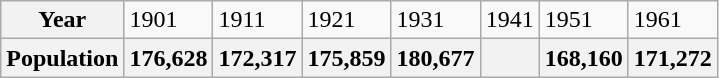<table class="wikitable">
<tr>
<th>Year</th>
<td>1901</td>
<td>1911</td>
<td>1921</td>
<td>1931</td>
<td>1941</td>
<td>1951</td>
<td>1961</td>
</tr>
<tr>
<th>Population</th>
<th>176,628</th>
<th>172,317</th>
<th>175,859</th>
<th>180,677</th>
<th></th>
<th>168,160</th>
<th>171,272</th>
</tr>
</table>
